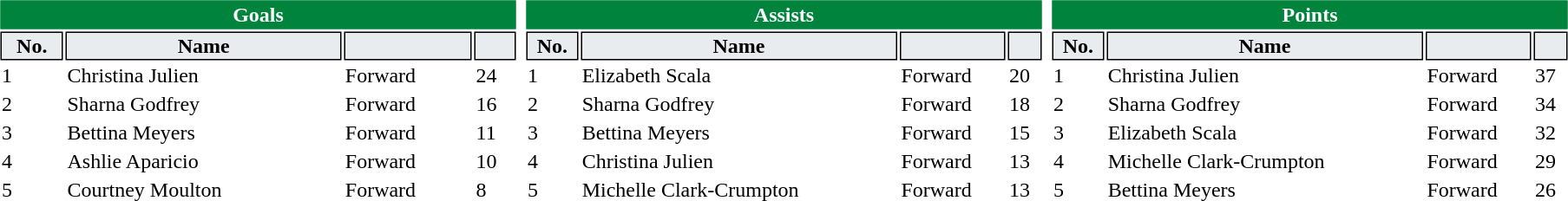<table>
<tr valign=top>
<td><br><table class="toccolours" style="width:25em">
<tr>
<th colspan="4" style="background:#00843d;color:white;border:#00843d 1px solid">Goals</th>
</tr>
<tr>
<th style="background:#e9ecef;color:black;border:#000000 1px solid;">No.</th>
<th style="background:#e9ecef;color:black;border:#000000 1px solid;">Name</th>
<th style="background:#e9ecef;color:black;border:#000000 1px solid;"></th>
<th style="background:#e9ecef;color:black;border:#000000 1px solid;"></th>
</tr>
<tr>
<td>1</td>
<td> Christina Julien</td>
<td>Forward</td>
<td>24</td>
</tr>
<tr>
<td>2</td>
<td> Sharna Godfrey</td>
<td>Forward</td>
<td>16</td>
</tr>
<tr>
<td>3</td>
<td> Bettina Meyers</td>
<td>Forward</td>
<td>11</td>
</tr>
<tr>
<td>4</td>
<td> Ashlie Aparicio</td>
<td>Forward</td>
<td>10</td>
</tr>
<tr>
<td>5</td>
<td> Courtney Moulton</td>
<td>Forward</td>
<td>8</td>
</tr>
</table>
</td>
<td><br><table class="toccolours" style="width:25em">
<tr>
<th colspan="4" style="background:#00843d;color:white;border:#00843d 1px solid">Assists</th>
</tr>
<tr>
<th style="background:#e9ecef;color:black;border:#000000 1px solid;">No.</th>
<th style="background:#e9ecef;color:black;border:#000000 1px solid;">Name</th>
<th style="background:#e9ecef;color:black;border:#000000 1px solid;"></th>
<th style="background:#e9ecef;color:black;border:#000000 1px solid;"></th>
</tr>
<tr>
<td>1</td>
<td> Elizabeth Scala</td>
<td>Forward</td>
<td>20</td>
</tr>
<tr>
<td>2</td>
<td> Sharna Godfrey</td>
<td>Forward</td>
<td>18</td>
</tr>
<tr>
<td>3</td>
<td> Bettina Meyers</td>
<td>Forward</td>
<td>15</td>
</tr>
<tr>
<td>4</td>
<td> Christina Julien</td>
<td>Forward</td>
<td>13</td>
</tr>
<tr>
<td>5</td>
<td> Michelle Clark-Crumpton</td>
<td>Forward</td>
<td>13</td>
</tr>
</table>
</td>
<td><br><table class="toccolours" style="width:25em">
<tr>
<th colspan="4" style="background:#00843d;color:white;border:#00843d 1px solid">Points</th>
</tr>
<tr>
<th style="background:#e9ecef;color:black;border:#000000 1px solid;">No.</th>
<th style="background:#e9ecef;color:black;border:#000000 1px solid;">Name</th>
<th style="background:#e9ecef;color:black;border:#000000 1px solid;"></th>
<th style="background:#e9ecef;color:black;border:#000000 1px solid;"></th>
</tr>
<tr>
<td>1</td>
<td> Christina Julien</td>
<td>Forward</td>
<td>37</td>
</tr>
<tr>
<td>2</td>
<td> Sharna Godfrey</td>
<td>Forward</td>
<td>34</td>
</tr>
<tr>
<td>3</td>
<td> Elizabeth Scala</td>
<td>Forward</td>
<td>32</td>
</tr>
<tr>
<td>4</td>
<td> Michelle Clark-Crumpton</td>
<td>Forward</td>
<td>29</td>
</tr>
<tr>
<td>5</td>
<td> Bettina Meyers</td>
<td>Forward</td>
<td>26</td>
</tr>
</table>
</td>
</tr>
</table>
